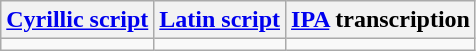<table class="wikitable">
<tr>
<th><a href='#'>Cyrillic script</a></th>
<th><a href='#'>Latin script</a></th>
<th><a href='#'>IPA</a> transcription</th>
</tr>
<tr style="vertical-align:top; text-align:center; white-space:nowrap;">
<td></td>
<td></td>
<td></td>
</tr>
</table>
